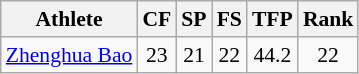<table class="wikitable" border="1" style="font-size:90%">
<tr>
<th>Athlete</th>
<th>CF</th>
<th>SP</th>
<th>FS</th>
<th>TFP</th>
<th>Rank</th>
</tr>
<tr align=center>
<td align=left><a href='#'>Zhenghua Bao</a></td>
<td>23</td>
<td>21</td>
<td>22</td>
<td>44.2</td>
<td>22</td>
</tr>
</table>
